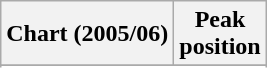<table class="wikitable sortable plainrowheaders" style="text-align:center;">
<tr>
<th scope="col">Chart (2005/06)</th>
<th scope="col">Peak<br>position</th>
</tr>
<tr>
</tr>
<tr>
</tr>
</table>
